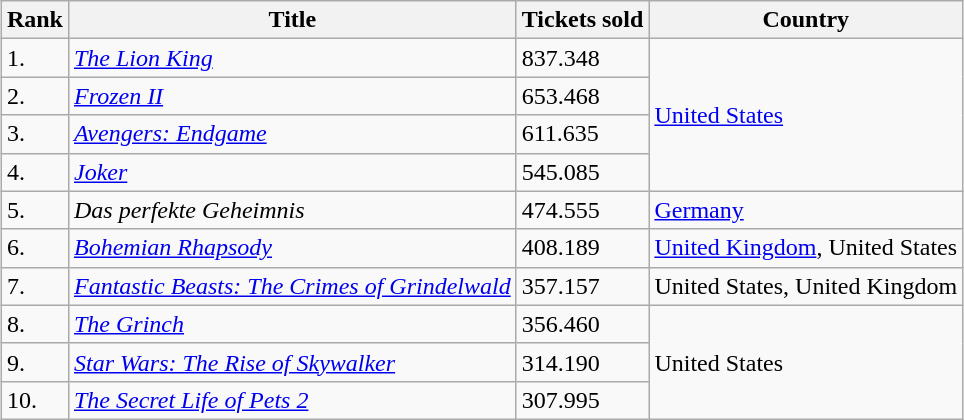<table class="wikitable sortable" style="margin:auto; margin:auto">
<tr>
<th>Rank</th>
<th>Title</th>
<th>Tickets sold</th>
<th>Country</th>
</tr>
<tr>
<td>1.</td>
<td><em><a href='#'>The Lion King</a></em></td>
<td>837.348</td>
<td rowspan="4"><a href='#'>United States</a></td>
</tr>
<tr>
<td>2.</td>
<td><em><a href='#'>Frozen II</a></em></td>
<td>653.468</td>
</tr>
<tr>
<td>3.</td>
<td><em><a href='#'>Avengers: Endgame</a></em></td>
<td>611.635</td>
</tr>
<tr>
<td>4.</td>
<td><em><a href='#'>Joker</a></em></td>
<td>545.085</td>
</tr>
<tr>
<td>5.</td>
<td><em>Das perfekte Geheimnis</em></td>
<td>474.555</td>
<td><a href='#'>Germany</a></td>
</tr>
<tr>
<td>6.</td>
<td><em><a href='#'>Bohemian Rhapsody</a></em></td>
<td>408.189</td>
<td><a href='#'>United Kingdom</a>, United States</td>
</tr>
<tr>
<td>7.</td>
<td><em><a href='#'>Fantastic Beasts: The Crimes of Grindelwald</a></em></td>
<td>357.157</td>
<td>United States, United Kingdom</td>
</tr>
<tr>
<td>8.</td>
<td><em><a href='#'>The Grinch</a></em></td>
<td>356.460</td>
<td rowspan="3">United States</td>
</tr>
<tr>
<td>9.</td>
<td><em><a href='#'>Star Wars: The Rise of Skywalker</a></em></td>
<td>314.190</td>
</tr>
<tr>
<td>10.</td>
<td><em><a href='#'>The Secret Life of Pets 2</a></em></td>
<td>307.995</td>
</tr>
</table>
